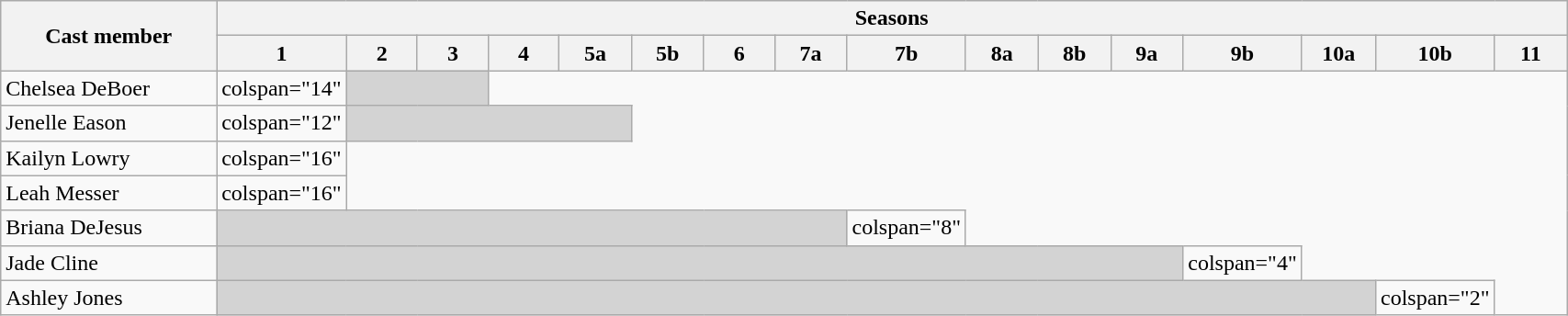<table class="wikitable plainrowheaders" width="90%">
<tr>
<th scope="col" rowspan="2" style="width:15%;">Cast member</th>
<th scope="col" colspan="16">Seasons</th>
</tr>
<tr>
<th scope="col" style="width:5%;">1</th>
<th scope="col" style="width:5%;">2</th>
<th scope="col" style="width:5%;">3</th>
<th scope="col" style="width:5%;">4</th>
<th scope="col" style="width:5%;">5a</th>
<th scope="col" style="width:5%;">5b</th>
<th scope="col" style="width:5%;">6</th>
<th scope="col" style="width:5%;">7a</th>
<th scope="col" style="width:5%;">7b</th>
<th scope="col" style="width:5%;">8a</th>
<th scope="col" style="width:5%;">8b</th>
<th scope="col" style="width:5%;">9a</th>
<th scope="col" style="width:5%;">9b</th>
<th scope="col" style="width:5%;">10a</th>
<th scope="col" style="width:5%;">10b</th>
<th scope="col" style="width:5%;">11</th>
</tr>
<tr>
<td scope="row">Chelsea DeBoer</td>
<td>colspan="14" </td>
<td colspan="2" style="background: #D3D3D3"></td>
</tr>
<tr>
<td scope="row">Jenelle Eason</td>
<td>colspan="12" </td>
<td colspan="4" style="background: #D3D3D3"></td>
</tr>
<tr>
<td scope="row">Kailyn Lowry</td>
<td>colspan="16" </td>
</tr>
<tr>
<td scope="row">Leah Messer</td>
<td>colspan="16"</td>
</tr>
<tr>
<td scope="row">Briana DeJesus</td>
<td colspan="8" style="background: #D3D3D3"></td>
<td>colspan="8" </td>
</tr>
<tr>
<td scope="row">Jade Cline</td>
<td colspan="12" style="background: #D3D3D3"></td>
<td>colspan="4" </td>
</tr>
<tr>
<td scope="row">Ashley Jones</td>
<td colspan="14" style="background: #D3D3D3"></td>
<td>colspan="2" </td>
</tr>
</table>
